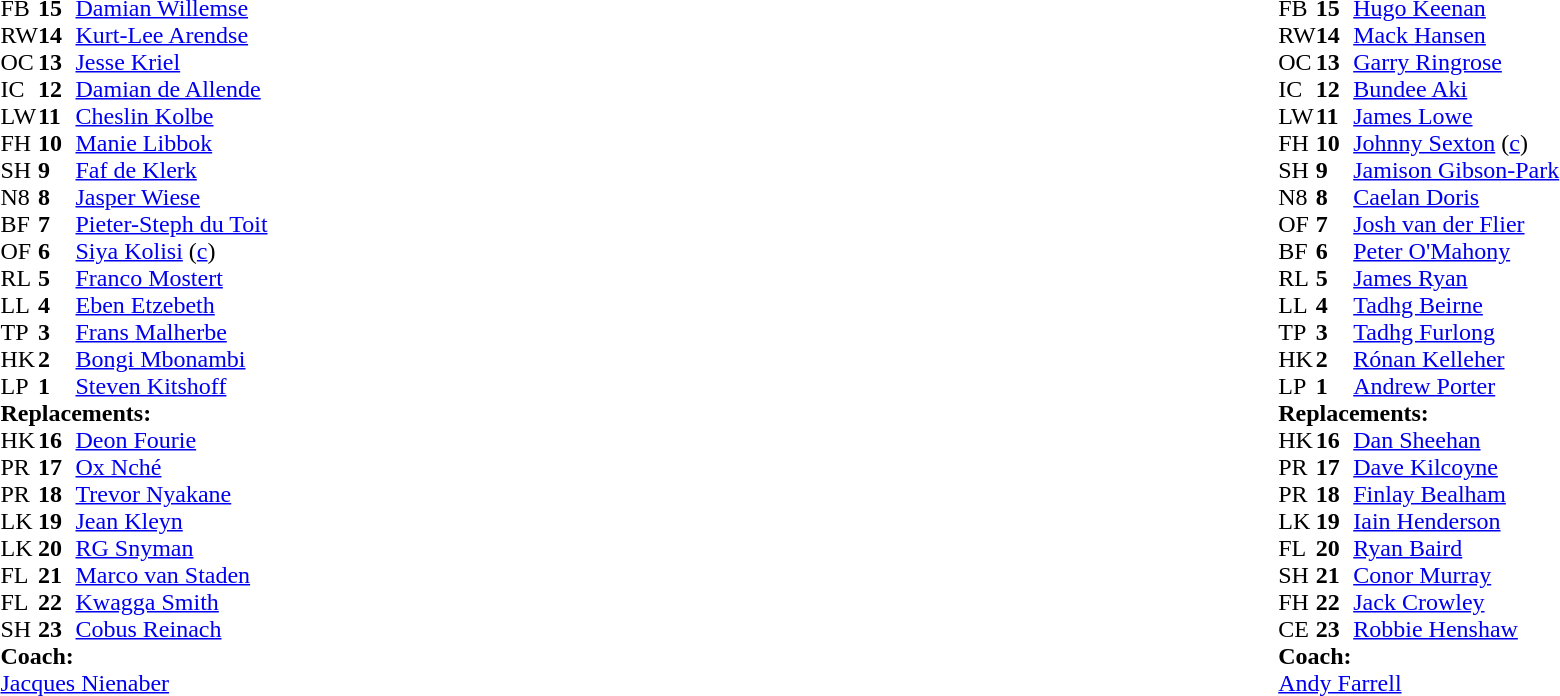<table style="width:100%;">
<tr>
<td style="vertical-align:top; width:50%;"><br><table style="font-size: 100%" cellspacing="0" cellpadding="0">
<tr>
<th width="25"></th>
<th width="25"></th>
</tr>
<tr>
<td>FB</td>
<td><strong>15</strong></td>
<td><a href='#'>Damian Willemse</a></td>
</tr>
<tr>
<td>RW</td>
<td><strong>14</strong></td>
<td><a href='#'>Kurt-Lee Arendse</a></td>
</tr>
<tr>
<td>OC</td>
<td><strong>13</strong></td>
<td><a href='#'>Jesse Kriel</a></td>
</tr>
<tr>
<td>IC</td>
<td><strong>12</strong></td>
<td><a href='#'>Damian de Allende</a></td>
</tr>
<tr>
<td>LW</td>
<td><strong>11</strong></td>
<td><a href='#'>Cheslin Kolbe</a></td>
</tr>
<tr>
<td>FH</td>
<td><strong>10</strong></td>
<td><a href='#'>Manie Libbok</a></td>
</tr>
<tr>
<td>SH</td>
<td><strong>9</strong></td>
<td><a href='#'>Faf de Klerk</a></td>
<td></td>
<td></td>
</tr>
<tr>
<td>N8</td>
<td><strong>8</strong></td>
<td><a href='#'>Jasper Wiese</a></td>
<td></td>
<td></td>
</tr>
<tr>
<td>BF</td>
<td><strong>7</strong></td>
<td><a href='#'>Pieter-Steph du Toit</a></td>
</tr>
<tr>
<td>OF</td>
<td><strong>6</strong></td>
<td><a href='#'>Siya Kolisi</a> (<a href='#'>c</a>)</td>
<td></td>
<td></td>
</tr>
<tr>
<td>RL</td>
<td><strong>5</strong></td>
<td><a href='#'>Franco Mostert</a></td>
<td></td>
<td></td>
</tr>
<tr>
<td>LL</td>
<td><strong>4</strong></td>
<td><a href='#'>Eben Etzebeth</a></td>
<td></td>
<td></td>
</tr>
<tr>
<td>TP</td>
<td><strong>3</strong></td>
<td><a href='#'>Frans Malherbe</a></td>
<td></td>
<td></td>
</tr>
<tr>
<td>HK</td>
<td><strong>2</strong></td>
<td><a href='#'>Bongi Mbonambi</a></td>
<td></td>
<td></td>
</tr>
<tr>
<td>LP</td>
<td><strong>1</strong></td>
<td><a href='#'>Steven Kitshoff</a></td>
<td></td>
<td></td>
</tr>
<tr>
<td colspan="3"><strong>Replacements:</strong></td>
</tr>
<tr>
<td>HK</td>
<td><strong>16</strong></td>
<td><a href='#'>Deon Fourie</a></td>
<td></td>
<td></td>
</tr>
<tr>
<td>PR</td>
<td><strong>17</strong></td>
<td><a href='#'>Ox Nché</a></td>
<td></td>
<td></td>
</tr>
<tr>
<td>PR</td>
<td><strong>18</strong></td>
<td><a href='#'>Trevor Nyakane</a></td>
<td></td>
<td></td>
</tr>
<tr>
<td>LK</td>
<td><strong>19</strong></td>
<td><a href='#'>Jean Kleyn</a></td>
<td></td>
<td></td>
</tr>
<tr>
<td>LK</td>
<td><strong>20</strong></td>
<td><a href='#'>RG Snyman</a></td>
<td></td>
<td></td>
</tr>
<tr>
<td>FL</td>
<td><strong>21</strong></td>
<td><a href='#'>Marco van Staden</a></td>
<td></td>
<td></td>
</tr>
<tr>
<td>FL</td>
<td><strong>22</strong></td>
<td><a href='#'>Kwagga Smith</a></td>
<td></td>
<td></td>
</tr>
<tr>
<td>SH</td>
<td><strong>23</strong></td>
<td><a href='#'>Cobus Reinach</a></td>
<td></td>
<td></td>
</tr>
<tr>
<td colspan="3"><strong>Coach:</strong></td>
</tr>
<tr>
<td colspan="3"> <a href='#'>Jacques Nienaber</a></td>
</tr>
</table>
</td>
<td style="vertical-align:top"></td>
<td style="vertical-align:top;width:50%"><br><table cellspacing="0" cellpadding="0" style="font-size:100%; margin:auto;">
<tr>
<th width="25"></th>
<th width="25"></th>
</tr>
<tr>
<td>FB</td>
<td><strong>15</strong></td>
<td><a href='#'>Hugo Keenan</a></td>
</tr>
<tr>
<td>RW</td>
<td><strong>14</strong></td>
<td><a href='#'>Mack Hansen</a></td>
</tr>
<tr>
<td>OC</td>
<td><strong>13</strong></td>
<td><a href='#'>Garry Ringrose</a></td>
<td></td>
<td colspan=2></td>
<td></td>
</tr>
<tr>
<td>IC</td>
<td><strong>12</strong></td>
<td><a href='#'>Bundee Aki</a></td>
</tr>
<tr>
<td>LW</td>
<td><strong>11</strong></td>
<td><a href='#'>James Lowe</a></td>
</tr>
<tr>
<td>FH</td>
<td><strong>10</strong></td>
<td><a href='#'>Johnny Sexton</a> (<a href='#'>c</a>)</td>
<td></td>
<td></td>
</tr>
<tr>
<td>SH</td>
<td><strong>9</strong></td>
<td><a href='#'>Jamison Gibson-Park</a></td>
<td></td>
<td></td>
</tr>
<tr>
<td>N8</td>
<td><strong>8</strong></td>
<td><a href='#'>Caelan Doris</a></td>
</tr>
<tr>
<td>OF</td>
<td><strong>7</strong></td>
<td><a href='#'>Josh van der Flier</a></td>
</tr>
<tr>
<td>BF</td>
<td><strong>6</strong></td>
<td><a href='#'>Peter O'Mahony</a></td>
<td></td>
<td></td>
</tr>
<tr>
<td>RL</td>
<td><strong>5</strong></td>
<td><a href='#'>James Ryan</a></td>
<td></td>
<td></td>
</tr>
<tr>
<td>LL</td>
<td><strong>4</strong></td>
<td><a href='#'>Tadhg Beirne</a></td>
</tr>
<tr>
<td>TP</td>
<td><strong>3</strong></td>
<td><a href='#'>Tadhg Furlong</a></td>
<td></td>
<td></td>
</tr>
<tr>
<td>HK</td>
<td><strong>2</strong></td>
<td><a href='#'>Rónan Kelleher</a></td>
<td></td>
<td></td>
</tr>
<tr>
<td>LP</td>
<td><strong>1</strong></td>
<td><a href='#'>Andrew Porter</a></td>
<td></td>
<td></td>
</tr>
<tr>
<td colspan="3"><strong>Replacements:</strong></td>
</tr>
<tr>
<td>HK</td>
<td><strong>16</strong></td>
<td><a href='#'>Dan Sheehan</a></td>
<td></td>
<td></td>
</tr>
<tr>
<td>PR</td>
<td><strong>17</strong></td>
<td><a href='#'>Dave Kilcoyne</a></td>
<td></td>
<td></td>
</tr>
<tr>
<td>PR</td>
<td><strong>18</strong></td>
<td><a href='#'>Finlay Bealham</a></td>
<td></td>
<td></td>
</tr>
<tr>
<td>LK</td>
<td><strong>19</strong></td>
<td><a href='#'>Iain Henderson</a></td>
<td></td>
<td></td>
</tr>
<tr>
<td>FL</td>
<td><strong>20</strong></td>
<td><a href='#'>Ryan Baird</a></td>
<td></td>
<td></td>
</tr>
<tr>
<td>SH</td>
<td><strong>21</strong></td>
<td><a href='#'>Conor Murray</a></td>
<td></td>
<td></td>
</tr>
<tr>
<td>FH</td>
<td><strong>22</strong></td>
<td><a href='#'>Jack Crowley</a></td>
<td></td>
<td></td>
</tr>
<tr>
<td>CE</td>
<td><strong>23</strong></td>
<td><a href='#'>Robbie Henshaw</a></td>
<td></td>
<td></td>
<td></td>
<td></td>
</tr>
<tr>
<td colspan="3"><strong>Coach:</strong></td>
</tr>
<tr>
<td colspan="3"> <a href='#'>Andy Farrell</a></td>
</tr>
</table>
</td>
</tr>
</table>
